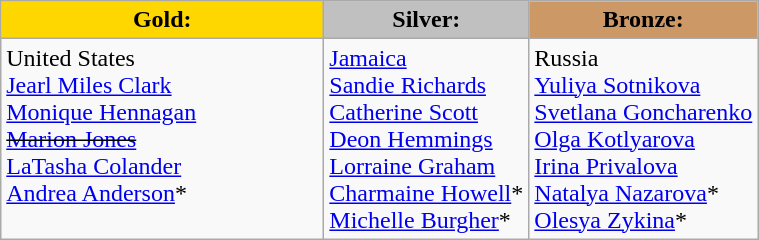<table class="wikitable">
<tr>
<td style="text-align:center;background-color:gold;"><strong>Gold:</strong> </td>
<td style="text-align:center;background-color:silver;"><strong>Silver:</strong> </td>
<td style="text-align:center;background-color:#CC9966;"><strong>Bronze:</strong> </td>
</tr>
<tr>
<td style="width:13em" valign=top> United States<br><a href='#'>Jearl Miles Clark</a><br><a href='#'>Monique Hennagan</a><br><s><a href='#'>Marion Jones</a></s><br> <a href='#'>LaTasha Colander</a><br><a href='#'>Andrea Anderson</a>*</td>
<td> <a href='#'>Jamaica</a><br><a href='#'>Sandie Richards</a><br><a href='#'>Catherine Scott</a><br><a href='#'>Deon Hemmings</a><br><a href='#'>Lorraine Graham</a><br><a href='#'>Charmaine Howell</a>*<br><a href='#'>Michelle Burgher</a>*</td>
<td> Russia<br><a href='#'>Yuliya Sotnikova</a><br><a href='#'>Svetlana Goncharenko</a><br><a href='#'>Olga Kotlyarova</a><br><a href='#'>Irina Privalova</a><br><a href='#'>Natalya Nazarova</a>*<br><a href='#'>Olesya Zykina</a>*</td>
</tr>
</table>
